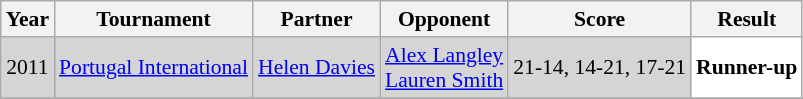<table class="sortable wikitable" style="font-size: 90%;">
<tr>
<th>Year</th>
<th>Tournament</th>
<th>Partner</th>
<th>Opponent</th>
<th>Score</th>
<th>Result</th>
</tr>
<tr style="background:#D5D5D5">
<td align="center">2011</td>
<td align="left"><a href='#'>Portugal International</a></td>
<td align="left"> <a href='#'>Helen Davies</a></td>
<td align="left"> <a href='#'>Alex Langley</a> <br>  <a href='#'>Lauren Smith</a></td>
<td align="left">21-14, 14-21, 17-21</td>
<td style="text-align:left; background:white"> <strong>Runner-up</strong></td>
</tr>
<tr>
</tr>
</table>
